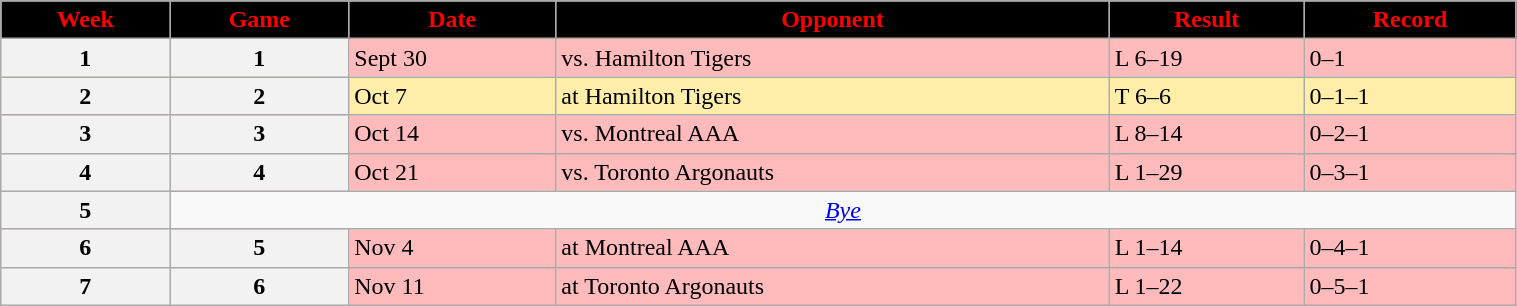<table class="wikitable" width="80%">
<tr align="center"  style="background:black;color:red;">
<td><strong>Week</strong></td>
<td><strong>Game</strong></td>
<td><strong>Date</strong></td>
<td><strong>Opponent</strong></td>
<td><strong>Result</strong></td>
<td><strong>Record</strong></td>
</tr>
<tr style="background:#ffbbbb">
<th>1</th>
<th>1</th>
<td>Sept 30</td>
<td>vs. Hamilton Tigers</td>
<td>L 6–19</td>
<td>0–1</td>
</tr>
<tr style="background:#ffeeaa">
<th>2</th>
<th>2</th>
<td>Oct 7</td>
<td>at Hamilton Tigers</td>
<td>T 6–6</td>
<td>0–1–1</td>
</tr>
<tr style="background:#ffbbbb">
<th>3</th>
<th>3</th>
<td>Oct 14</td>
<td>vs. Montreal AAA</td>
<td>L 8–14</td>
<td>0–2–1</td>
</tr>
<tr style="background:#ffbbbb">
<th>4</th>
<th>4</th>
<td>Oct 21</td>
<td>vs. Toronto Argonauts</td>
<td>L 1–29</td>
<td>0–3–1</td>
</tr>
<tr>
<th>5</th>
<td colspan=7 align="center"><em><a href='#'>Bye</a></em></td>
</tr>
<tr style="background:#ffbbbb">
<th>6</th>
<th>5</th>
<td>Nov 4</td>
<td>at Montreal AAA</td>
<td>L 1–14</td>
<td>0–4–1</td>
</tr>
<tr style="background:#ffbbbb">
<th>7</th>
<th>6</th>
<td>Nov 11</td>
<td>at Toronto Argonauts</td>
<td>L 1–22</td>
<td>0–5–1</td>
</tr>
</table>
